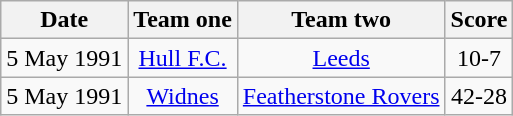<table class="wikitable" style="text-align: center">
<tr>
<th>Date</th>
<th>Team one</th>
<th>Team two</th>
<th>Score</th>
</tr>
<tr>
<td>5 May 1991</td>
<td><a href='#'>Hull F.C.</a></td>
<td><a href='#'>Leeds</a></td>
<td>10-7</td>
</tr>
<tr>
<td>5 May 1991</td>
<td><a href='#'>Widnes</a></td>
<td><a href='#'>Featherstone Rovers</a></td>
<td>42-28</td>
</tr>
</table>
